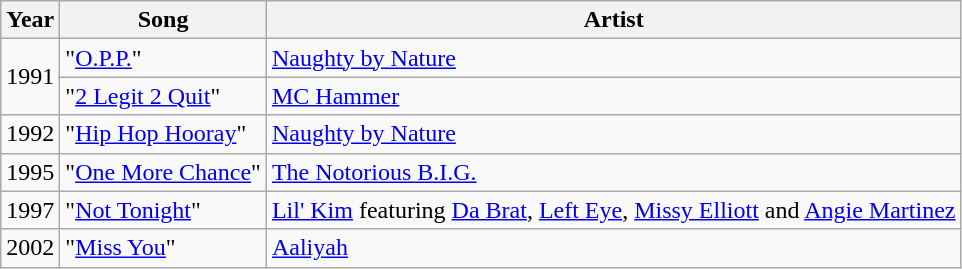<table class="wikitable sortable">
<tr>
<th>Year</th>
<th>Song</th>
<th>Artist</th>
</tr>
<tr>
<td rowspan=2>1991</td>
<td>"<a href='#'>O.P.P.</a>"</td>
<td><a href='#'>Naughty by Nature</a></td>
</tr>
<tr>
<td>"<a href='#'>2 Legit 2 Quit</a>"</td>
<td><a href='#'>MC Hammer</a></td>
</tr>
<tr>
<td>1992</td>
<td>"<a href='#'>Hip Hop Hooray</a>"</td>
<td><a href='#'>Naughty by Nature</a></td>
</tr>
<tr>
<td>1995</td>
<td>"<a href='#'>One More Chance</a>"</td>
<td><a href='#'>The Notorious B.I.G.</a></td>
</tr>
<tr>
<td>1997</td>
<td>"<a href='#'>Not Tonight</a>"</td>
<td><a href='#'>Lil' Kim</a> featuring <a href='#'>Da Brat</a>, <a href='#'>Left Eye</a>, <a href='#'>Missy Elliott</a> and <a href='#'>Angie Martinez</a></td>
</tr>
<tr>
<td>2002</td>
<td>"<a href='#'>Miss You</a>"</td>
<td><a href='#'>Aaliyah</a></td>
</tr>
</table>
